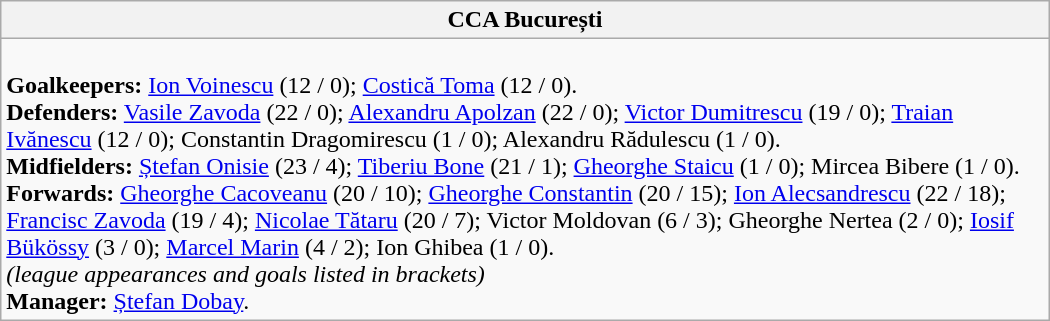<table class="wikitable" style="width:700px">
<tr>
<th>CCA București</th>
</tr>
<tr>
<td><br><strong>Goalkeepers:</strong> <a href='#'>Ion Voinescu</a> (12 / 0); <a href='#'>Costică Toma</a> (12 / 0).<br>
<strong>Defenders:</strong> <a href='#'>Vasile Zavoda</a> (22 / 0); <a href='#'>Alexandru Apolzan</a> (22 / 0); <a href='#'>Victor Dumitrescu</a> (19 / 0); <a href='#'>Traian Ivănescu</a> (12 / 0); Constantin Dragomirescu (1 / 0); Alexandru Rădulescu (1 / 0).<br>
<strong>Midfielders:</strong> <a href='#'>Ștefan Onisie</a> (23 / 4); <a href='#'>Tiberiu Bone</a> (21 / 1); <a href='#'>Gheorghe Staicu</a> (1 / 0); Mircea Bibere (1 / 0).<br>
<strong>Forwards:</strong> <a href='#'>Gheorghe Cacoveanu</a> (20 / 10); <a href='#'>Gheorghe Constantin</a> (20 / 15); <a href='#'>Ion Alecsandrescu</a> (22 / 18); <a href='#'>Francisc Zavoda</a> (19 / 4); <a href='#'>Nicolae Tătaru</a> (20 / 7); Victor Moldovan (6 / 3); Gheorghe Nertea (2 / 0); <a href='#'>Iosif Bükössy</a> (3 / 0); <a href='#'>Marcel Marin</a> (4 / 2); Ion Ghibea (1 / 0).
<br><em>(league appearances and goals listed in brackets)</em><br><strong>Manager:</strong> <a href='#'>Ștefan Dobay</a>.</td>
</tr>
</table>
